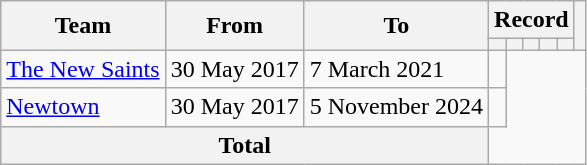<table class=wikitable style=text-align:center>
<tr>
<th rowspan=2>Team</th>
<th rowspan=2>From</th>
<th rowspan=2>To</th>
<th colspan=5>Record</th>
<th rowspan=2></th>
</tr>
<tr>
<th></th>
<th></th>
<th></th>
<th></th>
<th></th>
</tr>
<tr>
<td align="left"><a href='#'>The New Saints</a></td>
<td align=left>30 May 2017</td>
<td align=left>7 March 2021<br></td>
<td></td>
</tr>
<tr>
<td align="left"><a href='#'>Newtown</a></td>
<td align=left>30 May 2017</td>
<td align=left>5 November 2024<br></td>
<td></td>
</tr>
<tr>
<th colspan=3>Total<br></th>
</tr>
</table>
